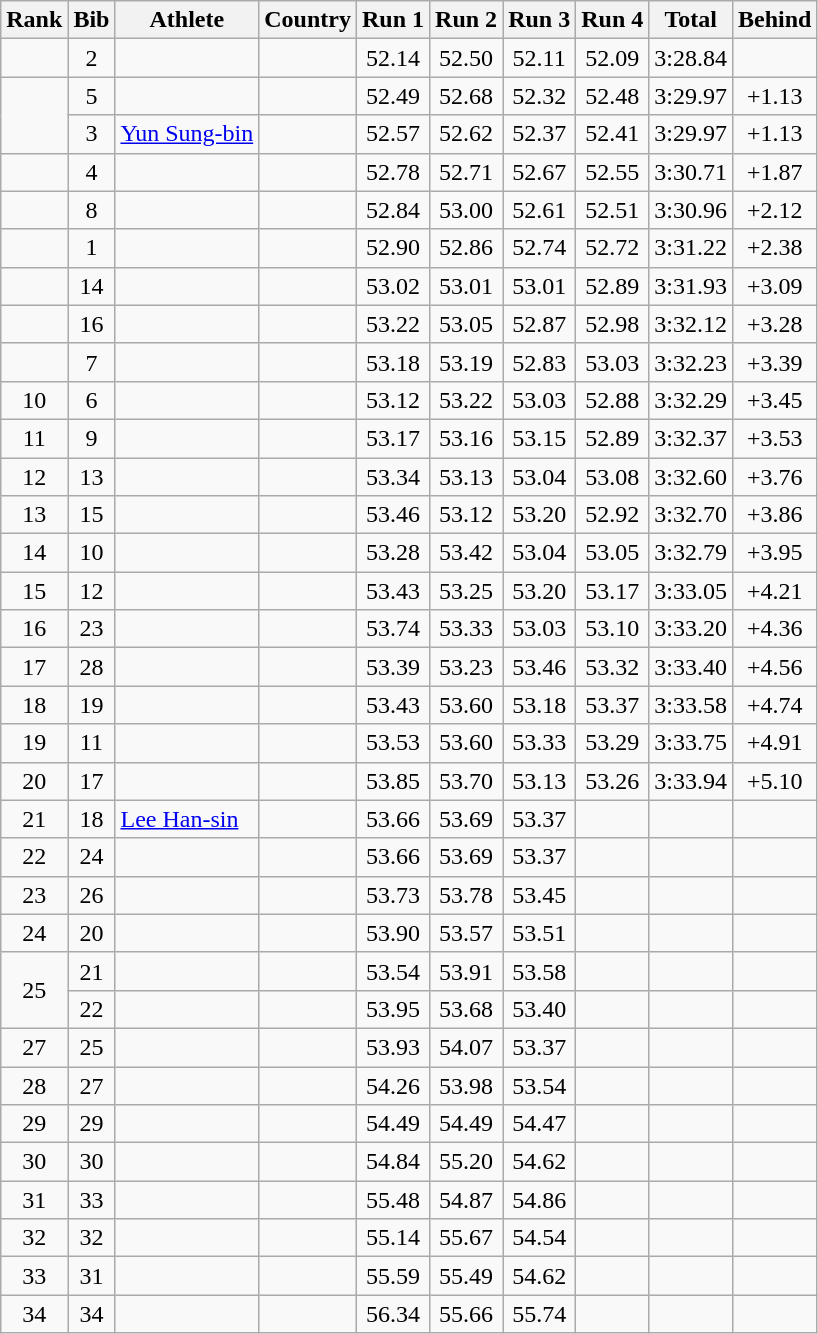<table class="wikitable sortable" style="text-align:center">
<tr>
<th>Rank</th>
<th>Bib</th>
<th>Athlete</th>
<th>Country</th>
<th>Run 1</th>
<th>Run 2</th>
<th>Run 3</th>
<th>Run 4</th>
<th>Total</th>
<th>Behind</th>
</tr>
<tr>
<td></td>
<td>2</td>
<td align=left></td>
<td align=left></td>
<td>52.14</td>
<td>52.50</td>
<td>52.11</td>
<td>52.09</td>
<td>3:28.84</td>
<td></td>
</tr>
<tr>
<td rowspan=2></td>
<td>5</td>
<td align=left></td>
<td align=left></td>
<td>52.49</td>
<td>52.68</td>
<td>52.32</td>
<td>52.48</td>
<td>3:29.97</td>
<td>+1.13</td>
</tr>
<tr>
<td>3</td>
<td align=left><a href='#'>Yun Sung-bin</a></td>
<td align=left></td>
<td>52.57</td>
<td>52.62</td>
<td>52.37</td>
<td>52.41</td>
<td>3:29.97</td>
<td>+1.13</td>
</tr>
<tr>
<td></td>
<td>4</td>
<td align=left></td>
<td align=left></td>
<td>52.78</td>
<td>52.71</td>
<td>52.67</td>
<td>52.55</td>
<td>3:30.71</td>
<td>+1.87</td>
</tr>
<tr>
<td></td>
<td>8</td>
<td align=left></td>
<td align=left></td>
<td>52.84</td>
<td>53.00</td>
<td>52.61</td>
<td>52.51</td>
<td>3:30.96</td>
<td>+2.12</td>
</tr>
<tr>
<td></td>
<td>1</td>
<td align=left></td>
<td align=left></td>
<td>52.90</td>
<td>52.86</td>
<td>52.74</td>
<td>52.72</td>
<td>3:31.22</td>
<td>+2.38</td>
</tr>
<tr>
<td></td>
<td>14</td>
<td align=left></td>
<td align=left></td>
<td>53.02</td>
<td>53.01</td>
<td>53.01</td>
<td>52.89</td>
<td>3:31.93</td>
<td>+3.09</td>
</tr>
<tr>
<td></td>
<td>16</td>
<td align=left></td>
<td align=left></td>
<td>53.22</td>
<td>53.05</td>
<td>52.87</td>
<td>52.98</td>
<td>3:32.12</td>
<td>+3.28</td>
</tr>
<tr>
<td></td>
<td>7</td>
<td align=left></td>
<td align=left></td>
<td>53.18</td>
<td>53.19</td>
<td>52.83</td>
<td>53.03</td>
<td>3:32.23</td>
<td>+3.39</td>
</tr>
<tr>
<td>10</td>
<td>6</td>
<td align=left></td>
<td align=left></td>
<td>53.12</td>
<td>53.22</td>
<td>53.03</td>
<td>52.88</td>
<td>3:32.29</td>
<td>+3.45</td>
</tr>
<tr>
<td>11</td>
<td>9</td>
<td align=left></td>
<td align=left></td>
<td>53.17</td>
<td>53.16</td>
<td>53.15</td>
<td>52.89</td>
<td>3:32.37</td>
<td>+3.53</td>
</tr>
<tr>
<td>12</td>
<td>13</td>
<td align=left></td>
<td align=left></td>
<td>53.34</td>
<td>53.13</td>
<td>53.04</td>
<td>53.08</td>
<td>3:32.60</td>
<td>+3.76</td>
</tr>
<tr>
<td>13</td>
<td>15</td>
<td align=left></td>
<td align=left></td>
<td>53.46</td>
<td>53.12</td>
<td>53.20</td>
<td>52.92</td>
<td>3:32.70</td>
<td>+3.86</td>
</tr>
<tr>
<td>14</td>
<td>10</td>
<td align=left></td>
<td align=left></td>
<td>53.28</td>
<td>53.42</td>
<td>53.04</td>
<td>53.05</td>
<td>3:32.79</td>
<td>+3.95</td>
</tr>
<tr>
<td>15</td>
<td>12</td>
<td align=left></td>
<td align=left></td>
<td>53.43</td>
<td>53.25</td>
<td>53.20</td>
<td>53.17</td>
<td>3:33.05</td>
<td>+4.21</td>
</tr>
<tr>
<td>16</td>
<td>23</td>
<td align=left></td>
<td align=left></td>
<td>53.74</td>
<td>53.33</td>
<td>53.03</td>
<td>53.10</td>
<td>3:33.20</td>
<td>+4.36</td>
</tr>
<tr>
<td>17</td>
<td>28</td>
<td align=left></td>
<td align=left></td>
<td>53.39</td>
<td>53.23</td>
<td>53.46</td>
<td>53.32</td>
<td>3:33.40</td>
<td>+4.56</td>
</tr>
<tr>
<td>18</td>
<td>19</td>
<td align=left></td>
<td align=left></td>
<td>53.43</td>
<td>53.60</td>
<td>53.18</td>
<td>53.37</td>
<td>3:33.58</td>
<td>+4.74</td>
</tr>
<tr>
<td>19</td>
<td>11</td>
<td align=left></td>
<td align=left></td>
<td>53.53</td>
<td>53.60</td>
<td>53.33</td>
<td>53.29</td>
<td>3:33.75</td>
<td>+4.91</td>
</tr>
<tr>
<td>20</td>
<td>17</td>
<td align=left></td>
<td align=left></td>
<td>53.85</td>
<td>53.70</td>
<td>53.13</td>
<td>53.26</td>
<td>3:33.94</td>
<td>+5.10</td>
</tr>
<tr>
<td>21</td>
<td>18</td>
<td align=left><a href='#'>Lee Han-sin</a></td>
<td align=left></td>
<td>53.66</td>
<td>53.69</td>
<td>53.37</td>
<td></td>
<td></td>
<td></td>
</tr>
<tr>
<td>22</td>
<td>24</td>
<td align=left></td>
<td align=left></td>
<td>53.66</td>
<td>53.69</td>
<td>53.37</td>
<td></td>
<td></td>
<td></td>
</tr>
<tr>
<td>23</td>
<td>26</td>
<td align=left></td>
<td align=left></td>
<td>53.73</td>
<td>53.78</td>
<td>53.45</td>
<td></td>
<td></td>
<td></td>
</tr>
<tr>
<td>24</td>
<td>20</td>
<td align=left></td>
<td align=left></td>
<td>53.90</td>
<td>53.57</td>
<td>53.51</td>
<td></td>
<td></td>
<td></td>
</tr>
<tr>
<td rowspan=2>25</td>
<td>21</td>
<td align=left></td>
<td align=left></td>
<td>53.54</td>
<td>53.91</td>
<td>53.58</td>
<td></td>
<td></td>
<td></td>
</tr>
<tr>
<td>22</td>
<td align=left></td>
<td align=left></td>
<td>53.95</td>
<td>53.68</td>
<td>53.40</td>
<td></td>
<td></td>
<td></td>
</tr>
<tr>
<td>27</td>
<td>25</td>
<td align=left></td>
<td align=left></td>
<td>53.93</td>
<td>54.07</td>
<td>53.37</td>
<td></td>
<td></td>
<td></td>
</tr>
<tr>
<td>28</td>
<td>27</td>
<td align=left></td>
<td align=left></td>
<td>54.26</td>
<td>53.98</td>
<td>53.54</td>
<td></td>
<td></td>
<td></td>
</tr>
<tr>
<td>29</td>
<td>29</td>
<td align=left></td>
<td align=left></td>
<td>54.49</td>
<td>54.49</td>
<td>54.47</td>
<td></td>
<td></td>
<td></td>
</tr>
<tr>
<td>30</td>
<td>30</td>
<td align=left></td>
<td align=left></td>
<td>54.84</td>
<td>55.20</td>
<td>54.62</td>
<td></td>
<td></td>
<td></td>
</tr>
<tr>
<td>31</td>
<td>33</td>
<td align=left></td>
<td align=left></td>
<td>55.48</td>
<td>54.87</td>
<td>54.86</td>
<td></td>
<td></td>
<td></td>
</tr>
<tr>
<td>32</td>
<td>32</td>
<td align=left></td>
<td align=left></td>
<td>55.14</td>
<td>55.67</td>
<td>54.54</td>
<td></td>
<td></td>
<td></td>
</tr>
<tr>
<td>33</td>
<td>31</td>
<td align=left></td>
<td align=left></td>
<td>55.59</td>
<td>55.49</td>
<td>54.62</td>
<td></td>
<td></td>
<td></td>
</tr>
<tr>
<td>34</td>
<td>34</td>
<td align=left></td>
<td align=left></td>
<td>56.34</td>
<td>55.66</td>
<td>55.74</td>
<td></td>
<td></td>
<td></td>
</tr>
</table>
